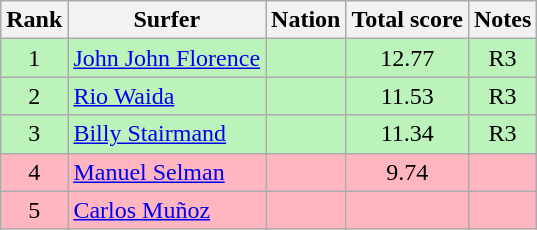<table class="wikitable sortable" style="text-align:center">
<tr>
<th>Rank</th>
<th>Surfer</th>
<th>Nation</th>
<th>Total score</th>
<th>Notes</th>
</tr>
<tr bgcolor=bbf3bb>
<td>1</td>
<td align=left><a href='#'>John John Florence</a></td>
<td align=left></td>
<td>12.77</td>
<td>R3</td>
</tr>
<tr bgcolor=bbf3bb>
<td>2</td>
<td align=left><a href='#'>Rio Waida</a></td>
<td align=left></td>
<td>11.53</td>
<td>R3</td>
</tr>
<tr bgcolor=bbf3bb>
<td>3</td>
<td align=left><a href='#'>Billy Stairmand</a></td>
<td align=left></td>
<td>11.34</td>
<td>R3</td>
</tr>
<tr style="background:lightpink;">
<td>4</td>
<td align=left><a href='#'>Manuel Selman</a></td>
<td align=left></td>
<td>9.74</td>
<td></td>
</tr>
<tr style="background:lightpink;">
<td>5</td>
<td align=left><a href='#'>Carlos Muñoz</a></td>
<td align=left></td>
<td></td>
<td></td>
</tr>
</table>
